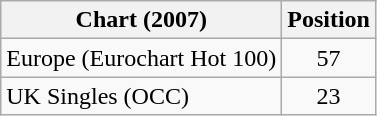<table class="wikitable">
<tr>
<th>Chart (2007)</th>
<th>Position</th>
</tr>
<tr>
<td>Europe (Eurochart Hot 100)</td>
<td align="center">57</td>
</tr>
<tr>
<td>UK Singles (OCC)</td>
<td align="center">23</td>
</tr>
</table>
